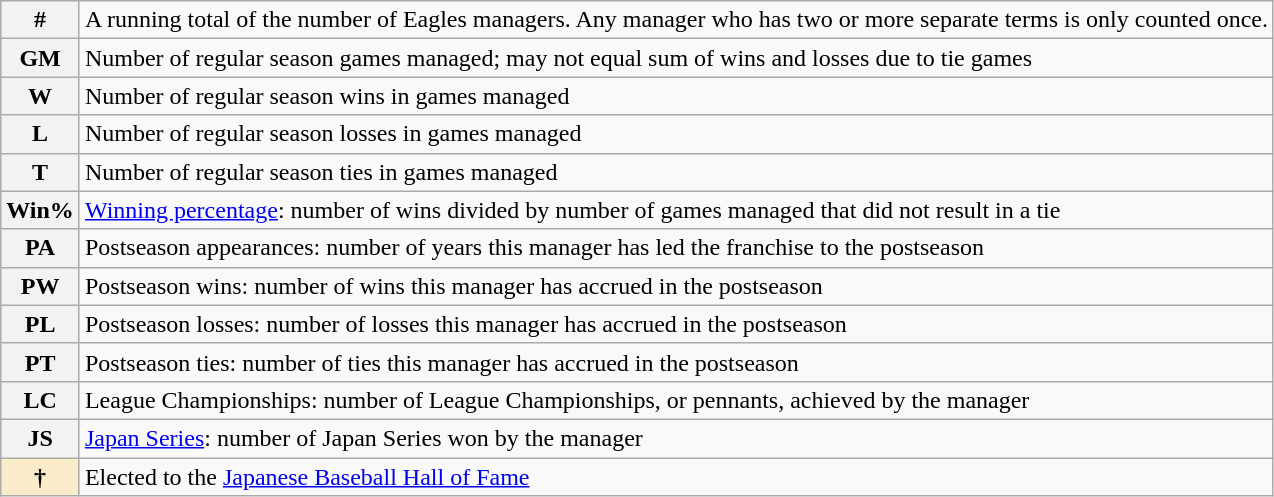<table class="wikitable">
<tr>
<th scope="row" align="center">#</th>
<td>A running total of the number of Eagles managers. Any manager who has two or more separate terms is only counted once.</td>
</tr>
<tr>
<th scope="row" align="center">GM</th>
<td>Number of regular season games managed; may not equal sum of wins and losses due to tie games</td>
</tr>
<tr>
<th scope="row" align="center">W</th>
<td>Number of regular season wins in games managed</td>
</tr>
<tr>
<th scope="row" align="center">L</th>
<td>Number of regular season losses in games managed</td>
</tr>
<tr>
<th scope="row" align="center">T</th>
<td>Number of regular season ties in games managed</td>
</tr>
<tr>
<th scope="row" align="center">Win%</th>
<td><a href='#'>Winning percentage</a>: number of wins divided by number of games managed that did not result in a tie</td>
</tr>
<tr>
<th scope="row" align="center">PA</th>
<td>Postseason appearances: number of years this manager has led the franchise to the postseason</td>
</tr>
<tr>
<th scope="row" align="center">PW</th>
<td>Postseason wins: number of wins this manager has accrued in the postseason</td>
</tr>
<tr>
<th scope="row" align="center">PL</th>
<td>Postseason losses: number of losses this manager has accrued in the postseason</td>
</tr>
<tr>
<th scope="row" align="center">PT</th>
<td>Postseason ties: number of ties this manager has accrued in the postseason</td>
</tr>
<tr>
<th scope="row" align="center">LC</th>
<td>League Championships: number of League Championships, or pennants, achieved by the manager</td>
</tr>
<tr>
<th scope="row" align="center">JS</th>
<td><a href='#'>Japan Series</a>: number of Japan Series won by the manager</td>
</tr>
<tr>
<th scope="row" align="center" style="background: #faecc8">†</th>
<td>Elected to the <a href='#'>Japanese Baseball Hall of Fame</a></td>
</tr>
</table>
